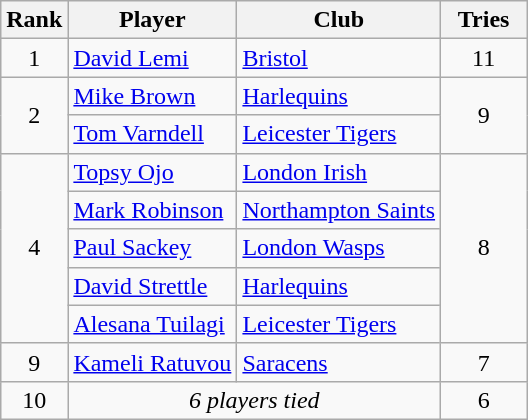<table class="wikitable" style="text-align:center">
<tr>
<th>Rank</th>
<th>Player</th>
<th>Club</th>
<th style="width:50px;">Tries</th>
</tr>
<tr>
<td>1</td>
<td align=left> <a href='#'>David Lemi</a></td>
<td align=left><a href='#'>Bristol</a></td>
<td>11</td>
</tr>
<tr>
<td rowspan=2>2</td>
<td align=left> <a href='#'>Mike Brown</a></td>
<td align=left><a href='#'>Harlequins</a></td>
<td rowspan=2>9</td>
</tr>
<tr>
<td align=left> <a href='#'>Tom Varndell</a></td>
<td align=left><a href='#'>Leicester Tigers</a></td>
</tr>
<tr>
<td rowspan=5>4</td>
<td align=left> <a href='#'>Topsy Ojo</a></td>
<td align=left><a href='#'>London Irish</a></td>
<td rowspan=5>8</td>
</tr>
<tr>
<td align=left> <a href='#'>Mark Robinson</a></td>
<td align=left><a href='#'>Northampton Saints</a></td>
</tr>
<tr>
<td align=left> <a href='#'>Paul Sackey</a></td>
<td align=left><a href='#'>London Wasps</a></td>
</tr>
<tr>
<td align=left> <a href='#'>David Strettle</a></td>
<td align=left><a href='#'>Harlequins</a></td>
</tr>
<tr>
<td align=left> <a href='#'>Alesana Tuilagi</a></td>
<td align=left><a href='#'>Leicester Tigers</a></td>
</tr>
<tr>
<td>9</td>
<td align=left> <a href='#'>Kameli Ratuvou</a></td>
<td align=left><a href='#'>Saracens</a></td>
<td>7</td>
</tr>
<tr>
<td>10</td>
<td colspan=2><em>6 players tied</em></td>
<td>6</td>
</tr>
</table>
